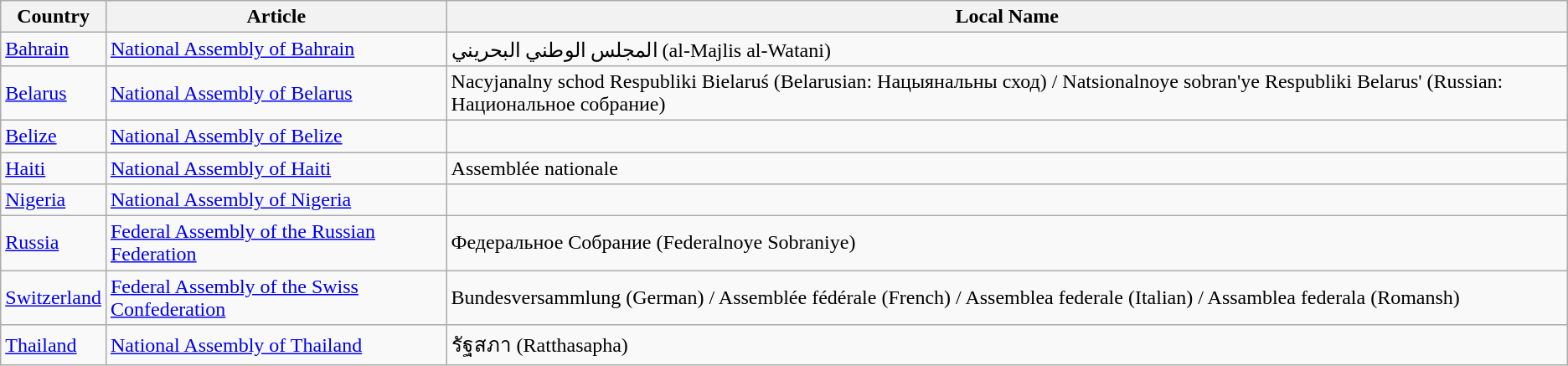<table class="wikitable">
<tr>
<th>Country</th>
<th>Article</th>
<th>Local Name</th>
</tr>
<tr>
<td><a href='#'>Bahrain</a></td>
<td><a href='#'>National Assembly of Bahrain</a></td>
<td>المجلس الوطني البحريني (al-Majlis al-Watani)</td>
</tr>
<tr>
<td><a href='#'>Belarus</a></td>
<td><a href='#'>National Assembly of Belarus</a></td>
<td>Nacyjanalny schod Respubliki Bielaruś (Belarusian: Нацыянальны сход)  / Natsionalnoye sobran'ye Respubliki Belarus' (Russian: Национальное собрание)</td>
</tr>
<tr>
<td><a href='#'>Belize</a></td>
<td><a href='#'>National Assembly of Belize</a></td>
<td></td>
</tr>
<tr>
<td><a href='#'>Haiti</a></td>
<td><a href='#'>National Assembly of Haiti</a></td>
<td>Assemblée nationale</td>
</tr>
<tr>
<td><a href='#'>Nigeria</a></td>
<td><a href='#'>National Assembly of Nigeria</a></td>
<td></td>
</tr>
<tr>
<td><a href='#'>Russia</a></td>
<td><a href='#'>Federal Assembly of the Russian Federation</a></td>
<td>Федеральное Собрание (Federalnoye Sobraniye)</td>
</tr>
<tr>
<td><a href='#'>Switzerland</a></td>
<td><a href='#'>Federal Assembly of the Swiss Confederation</a></td>
<td>Bundesversammlung (German) / Assemblée fédérale (French) / Assemblea federale (Italian) / Assamblea federala (Romansh)</td>
</tr>
<tr>
<td><a href='#'>Thailand</a></td>
<td><a href='#'>National Assembly of Thailand</a></td>
<td>รัฐสภา (Ratthasapha)</td>
</tr>
</table>
